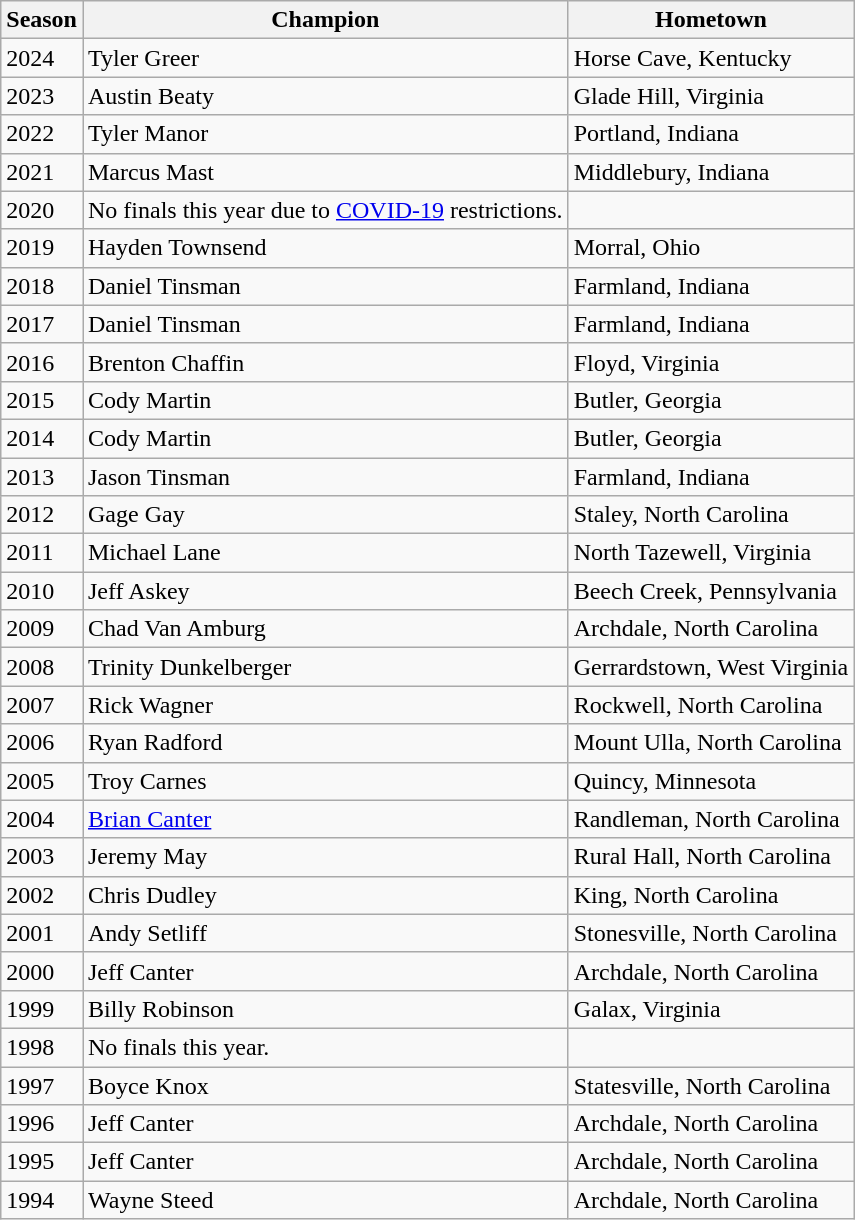<table class="wikitable">
<tr>
<th>Season</th>
<th>Champion</th>
<th>Hometown</th>
</tr>
<tr>
<td>2024</td>
<td>Tyler Greer</td>
<td>Horse Cave, Kentucky</td>
</tr>
<tr>
<td>2023</td>
<td>Austin Beaty</td>
<td>Glade Hill, Virginia</td>
</tr>
<tr>
<td>2022</td>
<td>Tyler Manor</td>
<td>Portland, Indiana</td>
</tr>
<tr>
<td>2021</td>
<td>Marcus Mast</td>
<td>Middlebury, Indiana</td>
</tr>
<tr>
<td>2020</td>
<td>No finals this year due to <a href='#'>COVID-19</a> restrictions.</td>
<td></td>
</tr>
<tr>
<td>2019</td>
<td>Hayden Townsend</td>
<td>Morral, Ohio</td>
</tr>
<tr>
<td>2018</td>
<td>Daniel Tinsman</td>
<td>Farmland, Indiana</td>
</tr>
<tr>
<td>2017</td>
<td>Daniel Tinsman</td>
<td>Farmland, Indiana</td>
</tr>
<tr>
<td>2016</td>
<td>Brenton Chaffin</td>
<td>Floyd, Virginia</td>
</tr>
<tr>
<td>2015</td>
<td>Cody Martin</td>
<td>Butler, Georgia</td>
</tr>
<tr>
<td>2014</td>
<td>Cody Martin</td>
<td>Butler, Georgia</td>
</tr>
<tr>
<td>2013</td>
<td>Jason Tinsman</td>
<td>Farmland, Indiana</td>
</tr>
<tr>
<td>2012</td>
<td>Gage Gay</td>
<td>Staley, North Carolina</td>
</tr>
<tr>
<td>2011</td>
<td>Michael Lane</td>
<td>North Tazewell, Virginia</td>
</tr>
<tr>
<td>2010</td>
<td>Jeff Askey</td>
<td>Beech Creek, Pennsylvania</td>
</tr>
<tr>
<td>2009</td>
<td>Chad Van Amburg</td>
<td>Archdale, North Carolina</td>
</tr>
<tr>
<td>2008</td>
<td>Trinity Dunkelberger</td>
<td>Gerrardstown, West Virginia</td>
</tr>
<tr>
<td>2007</td>
<td>Rick Wagner</td>
<td>Rockwell, North Carolina</td>
</tr>
<tr>
<td>2006</td>
<td>Ryan Radford</td>
<td>Mount Ulla, North Carolina</td>
</tr>
<tr>
<td>2005</td>
<td>Troy Carnes</td>
<td>Quincy, Minnesota</td>
</tr>
<tr>
<td>2004</td>
<td><a href='#'>Brian Canter</a></td>
<td>Randleman, North Carolina</td>
</tr>
<tr>
<td>2003</td>
<td>Jeremy May</td>
<td>Rural Hall, North Carolina</td>
</tr>
<tr>
<td>2002</td>
<td>Chris Dudley</td>
<td>King, North Carolina</td>
</tr>
<tr>
<td>2001</td>
<td>Andy Setliff</td>
<td>Stonesville, North Carolina</td>
</tr>
<tr>
<td>2000</td>
<td>Jeff Canter</td>
<td>Archdale, North Carolina</td>
</tr>
<tr>
<td>1999</td>
<td>Billy Robinson</td>
<td>Galax, Virginia</td>
</tr>
<tr>
<td>1998</td>
<td>No finals this year.</td>
<td></td>
</tr>
<tr>
<td>1997</td>
<td>Boyce Knox</td>
<td>Statesville, North Carolina</td>
</tr>
<tr>
<td>1996</td>
<td>Jeff Canter</td>
<td>Archdale, North Carolina</td>
</tr>
<tr>
<td>1995</td>
<td>Jeff Canter</td>
<td>Archdale, North Carolina</td>
</tr>
<tr>
<td>1994</td>
<td>Wayne Steed</td>
<td>Archdale, North Carolina</td>
</tr>
</table>
